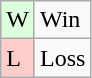<table class="wikitable">
<tr>
<td style="background:#dfd;">W</td>
<td>Win</td>
</tr>
<tr>
<td style="background:#fcc;">L</td>
<td>Loss</td>
</tr>
</table>
